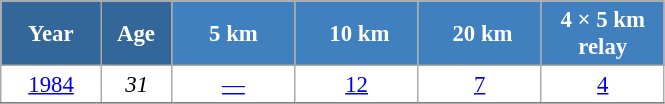<table class="wikitable" style="font-size:95%; text-align:center; border:grey solid 1px; border-collapse:collapse; background:#ffffff;">
<tr>
<th style="background-color:#369; color:white; width:60px;"> Year </th>
<th style="background-color:#369; color:white; width:40px;"> Age </th>
<th style="background-color:#4180be; color:white; width:75px;"> 5 km </th>
<th style="background-color:#4180be; color:white; width:75px;"> 10 km</th>
<th style="background-color:#4180be; color:white; width:75px;"> 20 km</th>
<th style="background-color:#4180be; color:white; width:75px;"> 4 × 5 km <br> relay </th>
</tr>
<tr>
<td><a href='#'>1984</a></td>
<td><em>31</em></td>
<td><a href='#'>—</a></td>
<td><a href='#'>12</a></td>
<td><a href='#'>7</a></td>
<td><a href='#'>4</a></td>
</tr>
<tr>
</tr>
</table>
